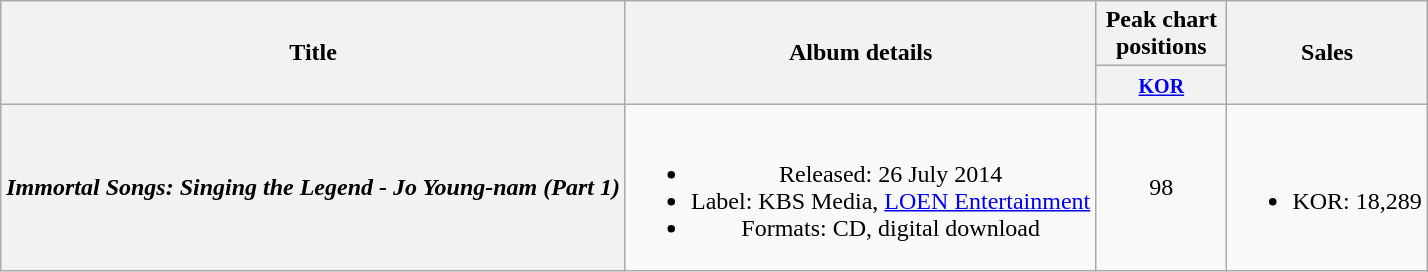<table class="wikitable plainrowheaders" style="text-align:center;">
<tr>
<th scope="col" rowspan="2">Title</th>
<th scope="col" rowspan="2">Album details</th>
<th scope="col" colspan="1" style="width:5em;">Peak chart positions</th>
<th scope="col" rowspan="2">Sales</th>
</tr>
<tr>
<th><small><a href='#'>KOR</a><br></small></th>
</tr>
<tr>
<th scope="row"><em>Immortal Songs: Singing the Legend - Jo Young-nam (Part 1)</em><br></th>
<td><br><ul><li>Released: 26 July 2014</li><li>Label: KBS Media, <a href='#'>LOEN Entertainment</a></li><li>Formats: CD, digital download</li></ul></td>
<td>98</td>
<td><br><ul><li>KOR: 18,289</li></ul></td>
</tr>
</table>
